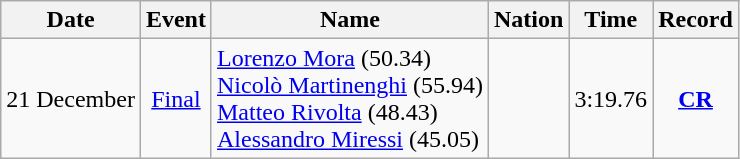<table class="wikitable" style=text-align:center>
<tr>
<th>Date</th>
<th>Event</th>
<th>Name</th>
<th>Nation</th>
<th>Time</th>
<th>Record</th>
</tr>
<tr>
<td>21 December</td>
<td><a href='#'>Final</a></td>
<td align=left><a href='#'>Lorenzo Mora</a> (50.34)<br><a href='#'>Nicolò Martinenghi</a> (55.94)<br><a href='#'>Matteo Rivolta</a> (48.43)<br><a href='#'>Alessandro Miressi</a> (45.05)</td>
<td align=left></td>
<td>3:19.76</td>
<td><strong><a href='#'>CR</a></strong></td>
</tr>
</table>
